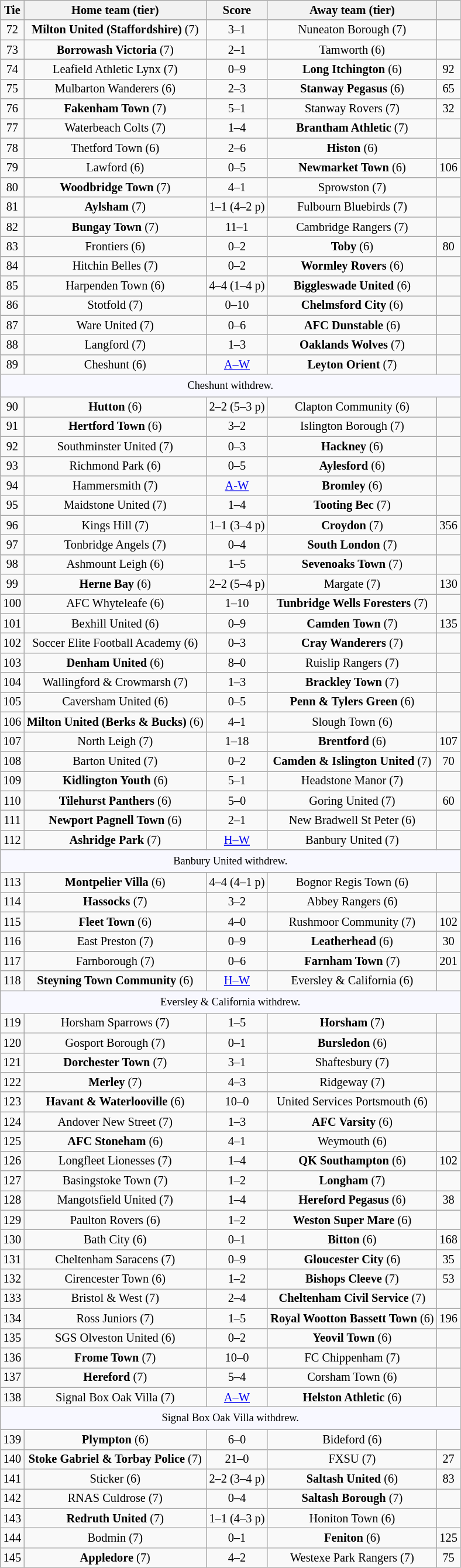<table class="wikitable" style="text-align:center; font-size:85%">
<tr>
<th>Tie</th>
<th>Home team (tier)</th>
<th>Score</th>
<th>Away team (tier)</th>
<th></th>
</tr>
<tr>
<td>72</td>
<td><strong>Milton United (Staffordshire)</strong> (7)</td>
<td>3–1</td>
<td>Nuneaton Borough (7)</td>
<td></td>
</tr>
<tr>
<td>73</td>
<td><strong>Borrowash Victoria</strong> (7)</td>
<td>2–1</td>
<td>Tamworth (6)</td>
<td></td>
</tr>
<tr>
<td>74</td>
<td>Leafield Athletic Lynx (7)</td>
<td>0–9</td>
<td><strong>Long Itchington</strong> (6)</td>
<td>92</td>
</tr>
<tr>
<td>75</td>
<td>Mulbarton Wanderers (6)</td>
<td>2–3</td>
<td><strong>Stanway Pegasus</strong> (6)</td>
<td>65</td>
</tr>
<tr>
<td>76</td>
<td><strong>Fakenham Town</strong> (7)</td>
<td>5–1</td>
<td>Stanway Rovers (7)</td>
<td>32</td>
</tr>
<tr>
<td>77</td>
<td>Waterbeach Colts (7)</td>
<td>1–4</td>
<td><strong>Brantham Athletic</strong> (7)</td>
<td></td>
</tr>
<tr>
<td>78</td>
<td>Thetford Town (6)</td>
<td>2–6</td>
<td><strong>Histon</strong> (6)</td>
<td></td>
</tr>
<tr>
<td>79</td>
<td>Lawford (6)</td>
<td>0–5</td>
<td><strong>Newmarket Town</strong> (6)</td>
<td>106</td>
</tr>
<tr>
<td>80</td>
<td><strong>Woodbridge Town</strong> (7)</td>
<td>4–1</td>
<td>Sprowston (7)</td>
<td></td>
</tr>
<tr>
<td>81</td>
<td><strong>Aylsham</strong> (7)</td>
<td>1–1 (4–2 p)</td>
<td>Fulbourn Bluebirds (7)</td>
<td></td>
</tr>
<tr>
<td>82</td>
<td><strong>Bungay Town</strong> (7)</td>
<td>11–1</td>
<td>Cambridge Rangers (7)</td>
<td></td>
</tr>
<tr>
<td>83</td>
<td>Frontiers (6)</td>
<td>0–2</td>
<td><strong>Toby</strong> (6)</td>
<td>80</td>
</tr>
<tr>
<td>84</td>
<td>Hitchin Belles (7)</td>
<td>0–2</td>
<td><strong>Wormley Rovers</strong> (6)</td>
<td></td>
</tr>
<tr>
<td>85</td>
<td>Harpenden Town (6)</td>
<td>4–4 (1–4 p)</td>
<td><strong>Biggleswade United</strong> (6)</td>
<td></td>
</tr>
<tr>
<td>86</td>
<td>Stotfold (7)</td>
<td>0–10</td>
<td><strong>Chelmsford City</strong> (6)</td>
<td></td>
</tr>
<tr>
<td>87</td>
<td>Ware United (7)</td>
<td>0–6</td>
<td><strong>AFC Dunstable</strong> (6)</td>
<td></td>
</tr>
<tr>
<td>88</td>
<td>Langford (7)</td>
<td>1–3</td>
<td><strong>Oaklands Wolves</strong> (7)</td>
<td></td>
</tr>
<tr>
<td>89</td>
<td>Cheshunt (6)</td>
<td><a href='#'>A–W</a></td>
<td><strong>Leyton Orient</strong> (7)</td>
<td></td>
</tr>
<tr>
<td colspan="5" style="background:GhostWhite; height:20px; text-align:center; font-size:90%">Cheshunt withdrew.</td>
</tr>
<tr>
<td>90</td>
<td><strong>Hutton</strong> (6)</td>
<td>2–2 (5–3 p)</td>
<td>Clapton Community (6)</td>
<td></td>
</tr>
<tr>
<td>91</td>
<td><strong>Hertford Town</strong> (6)</td>
<td>3–2</td>
<td>Islington Borough (7)</td>
<td></td>
</tr>
<tr>
<td>92</td>
<td>Southminster United (7)</td>
<td>0–3</td>
<td><strong>Hackney</strong> (6)</td>
<td></td>
</tr>
<tr>
<td>93</td>
<td>Richmond Park (6)</td>
<td>0–5</td>
<td><strong>Aylesford</strong> (6)</td>
<td></td>
</tr>
<tr>
<td>94</td>
<td>Hammersmith (7)</td>
<td><a href='#'>A-W</a></td>
<td><strong>Bromley</strong> (6)</td>
<td></td>
</tr>
<tr>
<td>95</td>
<td>Maidstone United (7)</td>
<td>1–4</td>
<td><strong>Tooting Bec</strong> (7)</td>
<td></td>
</tr>
<tr>
<td>96</td>
<td>Kings Hill (7)</td>
<td>1–1 (3–4 p)</td>
<td><strong>Croydon</strong> (7)</td>
<td>356</td>
</tr>
<tr>
<td>97</td>
<td>Tonbridge Angels (7)</td>
<td>0–4</td>
<td><strong>South London</strong> (7)</td>
<td></td>
</tr>
<tr>
<td>98</td>
<td>Ashmount Leigh (6)</td>
<td>1–5</td>
<td><strong>Sevenoaks Town</strong> (7)</td>
<td></td>
</tr>
<tr>
<td>99</td>
<td><strong>Herne Bay</strong> (6)</td>
<td>2–2 (5–4 p)</td>
<td>Margate (7)</td>
<td>130</td>
</tr>
<tr>
<td>100</td>
<td>AFC Whyteleafe (6)</td>
<td>1–10</td>
<td><strong>Tunbridge Wells Foresters</strong> (7)</td>
<td></td>
</tr>
<tr>
<td>101</td>
<td>Bexhill United (6)</td>
<td>0–9</td>
<td><strong>Camden Town</strong> (7)</td>
<td>135</td>
</tr>
<tr>
<td>102</td>
<td>Soccer Elite Football Academy (6)</td>
<td>0–3</td>
<td><strong>Cray Wanderers</strong> (7)</td>
<td></td>
</tr>
<tr>
<td>103</td>
<td><strong>Denham United</strong> (6)</td>
<td>8–0</td>
<td>Ruislip Rangers (7)</td>
<td></td>
</tr>
<tr>
<td>104</td>
<td>Wallingford & Crowmarsh (7)</td>
<td>1–3</td>
<td><strong>Brackley Town</strong> (7)</td>
<td></td>
</tr>
<tr>
<td>105</td>
<td>Caversham United (6)</td>
<td>0–5</td>
<td><strong>Penn & Tylers Green</strong> (6)</td>
<td></td>
</tr>
<tr>
<td>106</td>
<td><strong>Milton United (Berks & Bucks)</strong> (6)</td>
<td>4–1</td>
<td>Slough Town (6)</td>
<td></td>
</tr>
<tr>
<td>107</td>
<td>North Leigh (7)</td>
<td>1–18</td>
<td><strong>Brentford</strong> (6)</td>
<td>107</td>
</tr>
<tr>
<td>108</td>
<td>Barton United (7)</td>
<td>0–2</td>
<td><strong>Camden & Islington United</strong> (7)</td>
<td>70</td>
</tr>
<tr>
<td>109</td>
<td><strong>Kidlington Youth</strong> (6)</td>
<td>5–1</td>
<td>Headstone Manor (7)</td>
<td></td>
</tr>
<tr>
<td>110</td>
<td><strong>Tilehurst Panthers</strong> (6)</td>
<td>5–0</td>
<td>Goring United (7)</td>
<td>60</td>
</tr>
<tr>
<td>111</td>
<td><strong>Newport Pagnell Town</strong> (6)</td>
<td>2–1</td>
<td>New Bradwell St Peter (6)</td>
<td></td>
</tr>
<tr>
<td>112</td>
<td><strong>Ashridge Park</strong> (7)</td>
<td><a href='#'>H–W</a></td>
<td>Banbury United (7)</td>
<td></td>
</tr>
<tr>
<td colspan="5" style="background:GhostWhite; height:20px; text-align:center; font-size:90%">Banbury United withdrew.</td>
</tr>
<tr>
<td>113</td>
<td><strong>Montpelier Villa</strong> (6)</td>
<td>4–4 (4–1 p)</td>
<td>Bognor Regis Town (6)</td>
<td></td>
</tr>
<tr>
<td>114</td>
<td><strong>Hassocks</strong> (7)</td>
<td>3–2</td>
<td>Abbey Rangers (6)</td>
<td></td>
</tr>
<tr>
<td>115</td>
<td><strong>Fleet Town</strong> (6)</td>
<td>4–0</td>
<td>Rushmoor Community (7)</td>
<td>102</td>
</tr>
<tr>
<td>116</td>
<td>East Preston (7)</td>
<td>0–9</td>
<td><strong>Leatherhead</strong> (6)</td>
<td>30</td>
</tr>
<tr>
<td>117</td>
<td>Farnborough (7)</td>
<td>0–6</td>
<td><strong>Farnham Town</strong> (7)</td>
<td>201</td>
</tr>
<tr>
<td>118</td>
<td><strong>Steyning Town Community</strong> (6)</td>
<td><a href='#'>H–W</a></td>
<td>Eversley & California (6)</td>
<td></td>
</tr>
<tr>
<td colspan="5" style="background:GhostWhite; height:20px; text-align:center; font-size:90%">Eversley & California withdrew.</td>
</tr>
<tr>
<td>119</td>
<td>Horsham Sparrows (7)</td>
<td>1–5</td>
<td><strong>Horsham</strong> (7)</td>
<td></td>
</tr>
<tr>
<td>120</td>
<td>Gosport Borough (7)</td>
<td>0–1</td>
<td><strong>Bursledon</strong> (6)</td>
<td></td>
</tr>
<tr>
<td>121</td>
<td><strong>Dorchester Town</strong> (7)</td>
<td>3–1</td>
<td>Shaftesbury (7)</td>
<td></td>
</tr>
<tr>
<td>122</td>
<td><strong>Merley</strong> (7)</td>
<td>4–3</td>
<td>Ridgeway (7)</td>
<td></td>
</tr>
<tr>
<td>123</td>
<td><strong>Havant & Waterlooville</strong> (6)</td>
<td>10–0</td>
<td>United Services Portsmouth (6)</td>
<td></td>
</tr>
<tr>
<td>124</td>
<td>Andover New Street (7)</td>
<td>1–3</td>
<td><strong>AFC Varsity</strong> (6)</td>
<td></td>
</tr>
<tr>
<td>125</td>
<td><strong>AFC Stoneham</strong> (6)</td>
<td>4–1</td>
<td>Weymouth (6)</td>
<td></td>
</tr>
<tr>
<td>126</td>
<td>Longfleet Lionesses (7)</td>
<td>1–4</td>
<td><strong>QK Southampton</strong> (6)</td>
<td>102</td>
</tr>
<tr>
<td>127</td>
<td>Basingstoke Town (7)</td>
<td>1–2</td>
<td><strong>Longham</strong> (7)</td>
<td></td>
</tr>
<tr>
<td>128</td>
<td>Mangotsfield United (7)</td>
<td>1–4</td>
<td><strong>Hereford Pegasus</strong> (6)</td>
<td>38</td>
</tr>
<tr>
<td>129</td>
<td>Paulton Rovers (6)</td>
<td>1–2</td>
<td><strong>Weston Super Mare</strong> (6)</td>
<td></td>
</tr>
<tr>
<td>130</td>
<td>Bath City (6)</td>
<td>0–1</td>
<td><strong>Bitton</strong> (6)</td>
<td>168</td>
</tr>
<tr>
<td>131</td>
<td>Cheltenham Saracens (7)</td>
<td>0–9</td>
<td><strong>Gloucester City</strong> (6)</td>
<td>35</td>
</tr>
<tr>
<td>132</td>
<td>Cirencester Town (6)</td>
<td>1–2</td>
<td><strong>Bishops Cleeve</strong> (7)</td>
<td>53</td>
</tr>
<tr>
<td>133</td>
<td>Bristol & West (7)</td>
<td>2–4</td>
<td><strong>Cheltenham Civil Service</strong> (7)</td>
<td></td>
</tr>
<tr>
<td>134</td>
<td>Ross Juniors (7)</td>
<td>1–5</td>
<td><strong>Royal Wootton Bassett Town</strong> (6)</td>
<td>196</td>
</tr>
<tr>
<td>135</td>
<td>SGS Olveston United (6)</td>
<td>0–2</td>
<td><strong>Yeovil Town</strong> (6)</td>
<td></td>
</tr>
<tr>
<td>136</td>
<td><strong>Frome Town</strong> (7)</td>
<td>10–0</td>
<td>FC Chippenham (7)</td>
<td></td>
</tr>
<tr>
<td>137</td>
<td><strong>Hereford</strong> (7)</td>
<td>5–4</td>
<td>Corsham Town (6)</td>
<td></td>
</tr>
<tr>
<td>138</td>
<td>Signal Box Oak Villa (7)</td>
<td><a href='#'>A–W</a></td>
<td><strong>Helston Athletic</strong> (6)</td>
<td></td>
</tr>
<tr>
<td colspan="5" style="background:GhostWhite; height:20px; text-align:center; font-size:90%">Signal Box Oak Villa withdrew.</td>
</tr>
<tr>
<td>139</td>
<td><strong>Plympton</strong> (6)</td>
<td>6–0</td>
<td>Bideford (6)</td>
<td></td>
</tr>
<tr>
<td>140</td>
<td><strong>Stoke Gabriel & Torbay Police</strong> (7)</td>
<td>21–0</td>
<td>FXSU (7)</td>
<td>27</td>
</tr>
<tr>
<td>141</td>
<td>Sticker (6)</td>
<td>2–2 (3–4 p)</td>
<td><strong>Saltash United</strong> (6)</td>
<td>83</td>
</tr>
<tr>
<td>142</td>
<td>RNAS Culdrose (7)</td>
<td>0–4</td>
<td><strong>Saltash Borough</strong> (7)</td>
<td></td>
</tr>
<tr>
<td>143</td>
<td><strong>Redruth United</strong> (7)</td>
<td>1–1 (4–3 p)</td>
<td>Honiton Town (6)</td>
<td></td>
</tr>
<tr>
<td>144</td>
<td>Bodmin (7)</td>
<td>0–1</td>
<td><strong>Feniton</strong> (6)</td>
<td>125</td>
</tr>
<tr>
<td>145</td>
<td><strong>Appledore</strong> (7)</td>
<td>4–2</td>
<td>Westexe Park Rangers (7)</td>
<td>75</td>
</tr>
</table>
